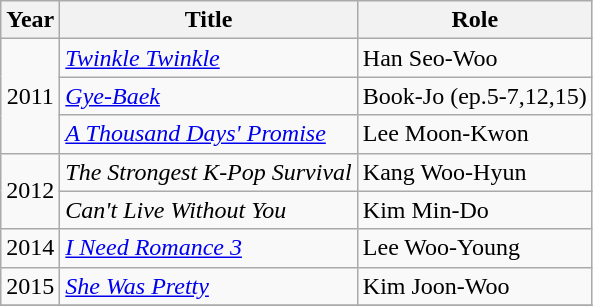<table class="wikitable">
<tr>
<th>Year</th>
<th>Title</th>
<th>Role</th>
</tr>
<tr>
<td rowspan="3" style="text-align:center;">2011</td>
<td><em><a href='#'>Twinkle Twinkle</a></em></td>
<td>Han Seo-Woo</td>
</tr>
<tr>
<td><em><a href='#'>Gye-Baek</a></em></td>
<td>Book-Jo (ep.5-7,12,15)</td>
</tr>
<tr>
<td><em><a href='#'>A Thousand Days' Promise</a></em></td>
<td>Lee Moon-Kwon</td>
</tr>
<tr>
<td rowspan="2" style="text-align:center;">2012</td>
<td><em>The Strongest K-Pop Survival</em></td>
<td>Kang Woo-Hyun</td>
</tr>
<tr>
<td><em>Can't Live Without You</em></td>
<td>Kim Min-Do</td>
</tr>
<tr>
<td style="text-align:center;">2014</td>
<td><em><a href='#'>I Need Romance 3</a></em></td>
<td>Lee Woo-Young</td>
</tr>
<tr>
<td style="text-align:center;">2015</td>
<td><em><a href='#'>She Was Pretty</a></em></td>
<td>Kim Joon-Woo</td>
</tr>
<tr>
</tr>
</table>
